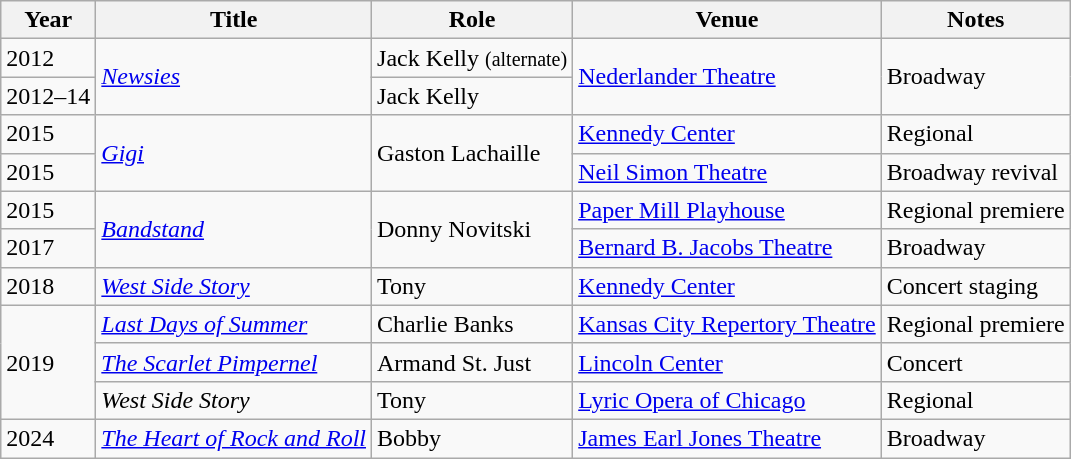<table class="wikitable sortable">
<tr>
<th>Year</th>
<th>Title</th>
<th>Role</th>
<th>Venue</th>
<th class="unsortable">Notes</th>
</tr>
<tr>
<td>2012</td>
<td rowspan="2"><em><a href='#'>Newsies</a></em></td>
<td>Jack Kelly <small>(alternate)</small></td>
<td rowspan="2"><a href='#'>Nederlander Theatre</a></td>
<td rowspan="2">Broadway</td>
</tr>
<tr>
<td>2012–14</td>
<td>Jack Kelly</td>
</tr>
<tr>
<td>2015</td>
<td rowspan="2"><em><a href='#'>Gigi</a></em></td>
<td rowspan="2">Gaston Lachaille</td>
<td><a href='#'>Kennedy Center</a></td>
<td>Regional</td>
</tr>
<tr>
<td>2015</td>
<td><a href='#'>Neil Simon Theatre</a></td>
<td>Broadway revival</td>
</tr>
<tr>
<td>2015</td>
<td rowspan="2"><em><a href='#'>Bandstand</a></em></td>
<td rowspan="2">Donny Novitski</td>
<td><a href='#'>Paper Mill Playhouse</a></td>
<td>Regional premiere</td>
</tr>
<tr>
<td>2017</td>
<td><a href='#'>Bernard B. Jacobs Theatre</a></td>
<td>Broadway</td>
</tr>
<tr>
<td>2018</td>
<td><em><a href='#'>West Side Story</a></em></td>
<td>Tony</td>
<td><a href='#'>Kennedy Center</a></td>
<td>Concert staging</td>
</tr>
<tr>
<td rowspan=3>2019</td>
<td><a href='#'><em>Last Days of Summer</em></a></td>
<td>Charlie Banks</td>
<td><a href='#'>Kansas City Repertory Theatre</a></td>
<td>Regional premiere</td>
</tr>
<tr>
<td><a href='#'><em>The Scarlet Pimpernel</em></a></td>
<td>Armand St. Just</td>
<td><a href='#'>Lincoln Center</a></td>
<td>Concert</td>
</tr>
<tr>
<td><em>West Side Story</em></td>
<td>Tony</td>
<td><a href='#'>Lyric Opera of Chicago</a></td>
<td>Regional</td>
</tr>
<tr>
<td>2024</td>
<td><em><a href='#'>The Heart of Rock and Roll</a></em></td>
<td>Bobby</td>
<td><a href='#'>James Earl Jones Theatre</a></td>
<td>Broadway</td>
</tr>
</table>
